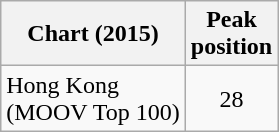<table class="wikitable sortable">
<tr>
<th>Chart (2015)</th>
<th>Peak<br>position</th>
</tr>
<tr>
<td>Hong Kong <br>(MOOV Top 100)</td>
<td style="text-align:center;">28</td>
</tr>
</table>
